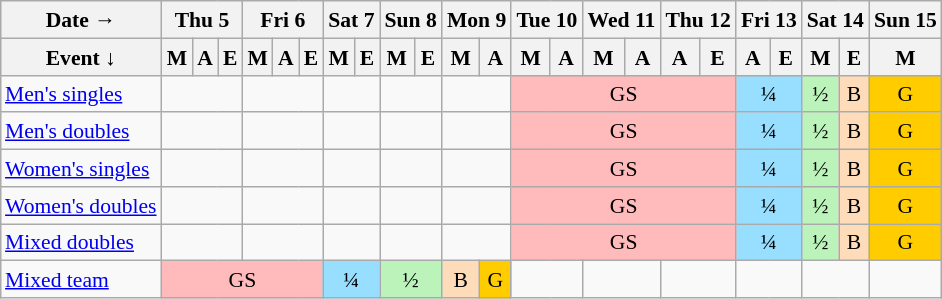<table class="wikitable" style="margin:0.5em auto; font-size:90%; line-height:1.25em;">
<tr style="text-align:center;">
<th>Date →</th>
<th colspan="3">Thu 5</th>
<th colspan="3">Fri 6</th>
<th colspan="2">Sat 7</th>
<th colspan="2">Sun 8</th>
<th colspan="2">Mon 9</th>
<th colspan="2">Tue 10</th>
<th colspan="2">Wed 11</th>
<th colspan="2">Thu 12</th>
<th colspan="2">Fri 13</th>
<th colspan="2">Sat 14</th>
<th>Sun 15</th>
</tr>
<tr>
<th>Event   ↓</th>
<th>M</th>
<th>A</th>
<th>E</th>
<th>M</th>
<th>A</th>
<th>E</th>
<th>M</th>
<th>E</th>
<th>M</th>
<th>E</th>
<th>M</th>
<th>A</th>
<th>M</th>
<th>A</th>
<th>M</th>
<th>A</th>
<th>A</th>
<th>E</th>
<th>A</th>
<th>E</th>
<th>M</th>
<th>E</th>
<th>M</th>
</tr>
<tr style="text-align:center;">
<td style="text-align:left;"><a href='#'>Men's singles</a></td>
<td colspan="3"></td>
<td colspan="3"></td>
<td colspan="2"></td>
<td colspan="2"></td>
<td colspan="2"></td>
<td colspan="6" style="background-color:#FFBBBB">GS</td>
<td colspan="2" style="background-color:#97DEFF">¼</td>
<td style="background-color:#BBF3BB;">½</td>
<td style="background-color:#FEDCBA;">B</td>
<td style="background-color:#fc0;">G</td>
</tr>
<tr style="text-align:center;">
<td style="text-align:left;"><a href='#'>Men's doubles</a></td>
<td colspan="3"></td>
<td colspan="3"></td>
<td colspan="2"></td>
<td colspan="2"></td>
<td colspan="2"></td>
<td colspan="6" style="background-color:#FFBBBB">GS</td>
<td colspan="2" style="background-color:#97DEFF">¼</td>
<td style="background-color:#BBF3BB;">½</td>
<td style="background-color:#FEDCBA;">B</td>
<td style="background-color:#fc0;">G</td>
</tr>
<tr style="text-align:center;">
<td style="text-align:left;"><a href='#'>Women's singles</a></td>
<td colspan="3"></td>
<td colspan="3"></td>
<td colspan="2"></td>
<td colspan="2"></td>
<td colspan="2"></td>
<td colspan="6" style="background-color:#FFBBBB">GS</td>
<td colspan="2" style="background-color:#97DEFF">¼</td>
<td style="background-color:#BBF3BB;">½</td>
<td style="background-color:#FEDCBA;">B</td>
<td style="background-color:#fc0;">G</td>
</tr>
<tr style="text-align:center;">
<td style="text-align:left;"><a href='#'>Women's doubles</a></td>
<td colspan="3"></td>
<td colspan="3"></td>
<td colspan="2"></td>
<td colspan="2"></td>
<td colspan="2"></td>
<td colspan="6" style="background-color:#FFBBBB">GS</td>
<td colspan="2" style="background-color:#97DEFF">¼</td>
<td style="background-color:#BBF3BB;">½</td>
<td style="background-color:#FEDCBA;">B</td>
<td style="background-color:#fc0;">G</td>
</tr>
<tr style="text-align:center;">
<td style="text-align:left;"><a href='#'>Mixed doubles</a></td>
<td colspan="3"></td>
<td colspan="3"></td>
<td colspan="2"></td>
<td colspan="2"></td>
<td colspan="2"></td>
<td colspan="6" style="background-color:#FFBBBB">GS</td>
<td colspan="2" style="background-color:#97DEFF">¼</td>
<td style="background-color:#BBF3BB;">½</td>
<td style="background-color:#FEDCBA;">B</td>
<td style="background-color:#fc0;">G</td>
</tr>
<tr style="text-align:center;">
<td style="text-align:left;"><a href='#'>Mixed team</a></td>
<td colspan="6" style="background-color:#FFBBBB">GS</td>
<td colspan="2" style="background-color:#97DEFF;">¼</td>
<td colspan = 2 style="background-color:#BBF3BB;">½</td>
<td style="background-color:#FEDCBA;">B</td>
<td style="background-color:#fc0;">G</td>
<td colspan="2"></td>
<td colspan="2"></td>
<td colspan="2"></td>
<td colspan="2"></td>
<td colspan="2"></td>
<td></td>
</tr>
</table>
